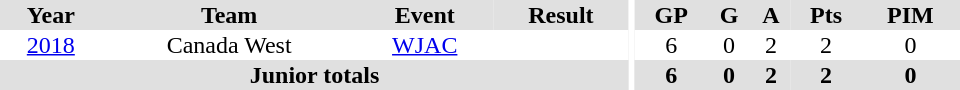<table border="0" cellpadding="1" cellspacing="0" ID="Table3" style="text-align:center; width:40em">
<tr bgcolor="#e0e0e0">
<th>Year</th>
<th>Team</th>
<th>Event</th>
<th>Result</th>
<th rowspan="99" bgcolor="#ffffff"></th>
<th>GP</th>
<th>G</th>
<th>A</th>
<th>Pts</th>
<th>PIM</th>
</tr>
<tr>
<td><a href='#'>2018</a></td>
<td>Canada West</td>
<td><a href='#'>WJAC</a></td>
<td></td>
<td>6</td>
<td>0</td>
<td>2</td>
<td>2</td>
<td>0</td>
</tr>
<tr bgcolor="#e0e0e0">
<th colspan="4">Junior totals</th>
<th>6</th>
<th>0</th>
<th>2</th>
<th>2</th>
<th>0</th>
</tr>
</table>
